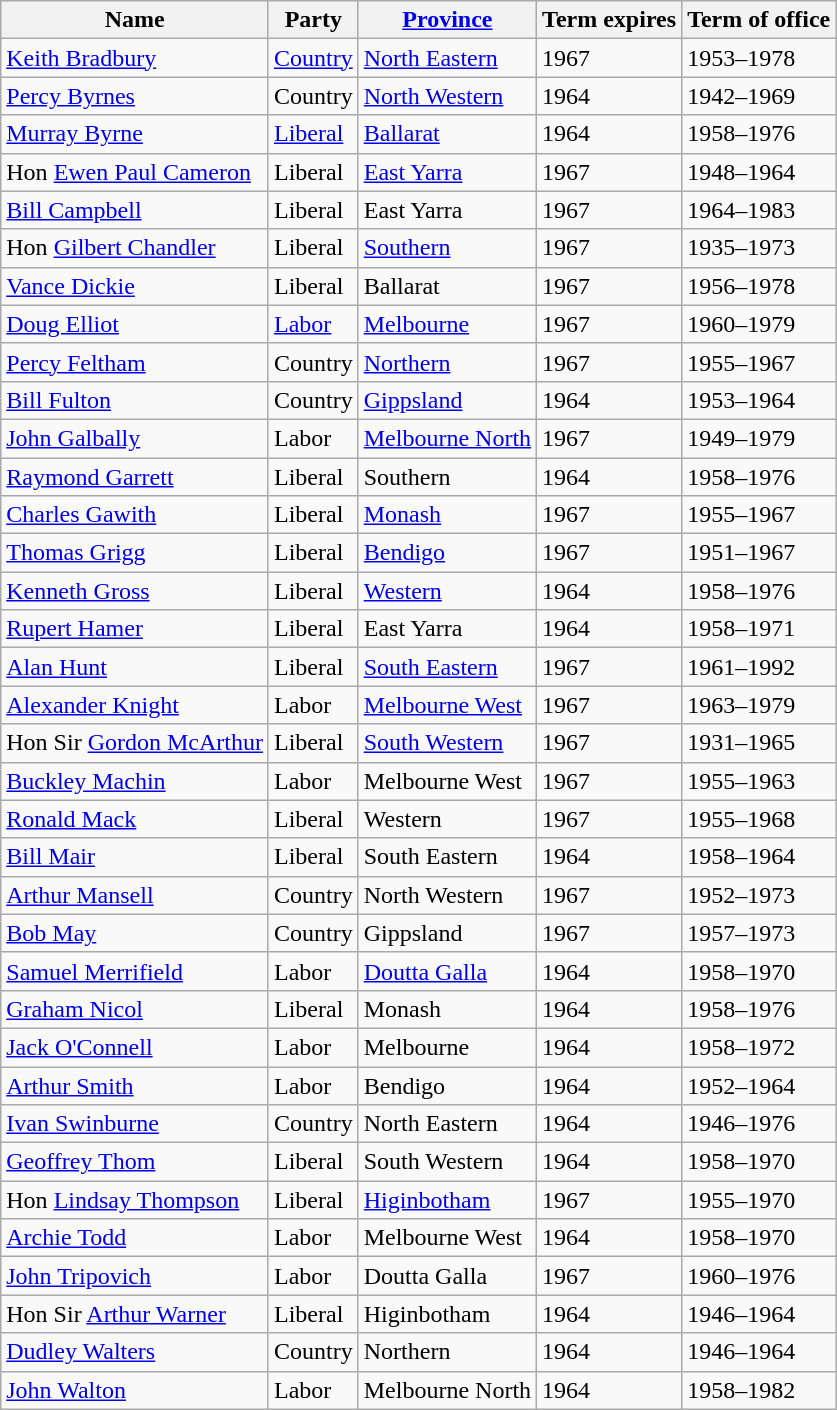<table class="wikitable sortable">
<tr>
<th>Name</th>
<th>Party</th>
<th><a href='#'>Province</a></th>
<th>Term expires</th>
<th>Term of office</th>
</tr>
<tr>
<td><a href='#'>Keith Bradbury</a></td>
<td><a href='#'>Country</a></td>
<td><a href='#'>North Eastern</a></td>
<td>1967</td>
<td>1953–1978</td>
</tr>
<tr>
<td><a href='#'>Percy Byrnes</a></td>
<td>Country</td>
<td><a href='#'>North Western</a></td>
<td>1964</td>
<td>1942–1969</td>
</tr>
<tr>
<td><a href='#'>Murray Byrne</a></td>
<td><a href='#'>Liberal</a></td>
<td><a href='#'>Ballarat</a></td>
<td>1964</td>
<td>1958–1976</td>
</tr>
<tr>
<td>Hon <a href='#'>Ewen Paul Cameron</a></td>
<td>Liberal</td>
<td><a href='#'>East Yarra</a></td>
<td>1967</td>
<td>1948–1964</td>
</tr>
<tr>
<td><a href='#'>Bill Campbell</a></td>
<td>Liberal</td>
<td>East Yarra</td>
<td>1967</td>
<td>1964–1983</td>
</tr>
<tr>
<td>Hon <a href='#'>Gilbert Chandler</a></td>
<td>Liberal</td>
<td><a href='#'>Southern</a></td>
<td>1967</td>
<td>1935–1973</td>
</tr>
<tr>
<td><a href='#'>Vance Dickie</a></td>
<td>Liberal</td>
<td>Ballarat</td>
<td>1967</td>
<td>1956–1978</td>
</tr>
<tr>
<td><a href='#'>Doug Elliot</a></td>
<td><a href='#'>Labor</a></td>
<td><a href='#'>Melbourne</a></td>
<td>1967</td>
<td>1960–1979</td>
</tr>
<tr>
<td><a href='#'>Percy Feltham</a></td>
<td>Country</td>
<td><a href='#'>Northern</a></td>
<td>1967</td>
<td>1955–1967</td>
</tr>
<tr>
<td><a href='#'>Bill Fulton</a></td>
<td>Country</td>
<td><a href='#'>Gippsland</a></td>
<td>1964</td>
<td>1953–1964</td>
</tr>
<tr>
<td><a href='#'>John Galbally</a></td>
<td>Labor</td>
<td><a href='#'>Melbourne North</a></td>
<td>1967</td>
<td>1949–1979</td>
</tr>
<tr>
<td><a href='#'>Raymond Garrett</a></td>
<td>Liberal</td>
<td>Southern</td>
<td>1964</td>
<td>1958–1976</td>
</tr>
<tr>
<td><a href='#'>Charles Gawith</a></td>
<td>Liberal</td>
<td><a href='#'>Monash</a></td>
<td>1967</td>
<td>1955–1967</td>
</tr>
<tr>
<td><a href='#'>Thomas Grigg</a></td>
<td>Liberal</td>
<td><a href='#'>Bendigo</a></td>
<td>1967</td>
<td>1951–1967</td>
</tr>
<tr>
<td><a href='#'>Kenneth Gross</a></td>
<td>Liberal</td>
<td><a href='#'>Western</a></td>
<td>1964</td>
<td>1958–1976</td>
</tr>
<tr>
<td><a href='#'>Rupert Hamer</a></td>
<td>Liberal</td>
<td>East Yarra</td>
<td>1964</td>
<td>1958–1971</td>
</tr>
<tr>
<td><a href='#'>Alan Hunt</a></td>
<td>Liberal</td>
<td><a href='#'>South Eastern</a></td>
<td>1967</td>
<td>1961–1992</td>
</tr>
<tr>
<td><a href='#'>Alexander Knight</a></td>
<td>Labor</td>
<td><a href='#'>Melbourne West</a></td>
<td>1967</td>
<td>1963–1979</td>
</tr>
<tr>
<td>Hon Sir <a href='#'>Gordon McArthur</a></td>
<td>Liberal</td>
<td><a href='#'>South Western</a></td>
<td>1967</td>
<td>1931–1965</td>
</tr>
<tr>
<td><a href='#'>Buckley Machin</a></td>
<td>Labor</td>
<td>Melbourne West</td>
<td>1967</td>
<td>1955–1963</td>
</tr>
<tr>
<td><a href='#'>Ronald Mack</a></td>
<td>Liberal</td>
<td>Western</td>
<td>1967</td>
<td>1955–1968</td>
</tr>
<tr>
<td><a href='#'>Bill Mair</a></td>
<td>Liberal</td>
<td>South Eastern</td>
<td>1964</td>
<td>1958–1964</td>
</tr>
<tr>
<td><a href='#'>Arthur Mansell</a></td>
<td>Country</td>
<td>North Western</td>
<td>1967</td>
<td>1952–1973</td>
</tr>
<tr>
<td><a href='#'>Bob May</a></td>
<td>Country</td>
<td>Gippsland</td>
<td>1967</td>
<td>1957–1973</td>
</tr>
<tr>
<td><a href='#'>Samuel Merrifield</a></td>
<td>Labor</td>
<td><a href='#'>Doutta Galla</a></td>
<td>1964</td>
<td>1958–1970</td>
</tr>
<tr>
<td><a href='#'>Graham Nicol</a></td>
<td>Liberal</td>
<td>Monash</td>
<td>1964</td>
<td>1958–1976</td>
</tr>
<tr>
<td><a href='#'>Jack O'Connell</a></td>
<td>Labor</td>
<td>Melbourne</td>
<td>1964</td>
<td>1958–1972</td>
</tr>
<tr>
<td><a href='#'>Arthur Smith</a></td>
<td>Labor</td>
<td>Bendigo</td>
<td>1964</td>
<td>1952–1964</td>
</tr>
<tr>
<td><a href='#'>Ivan Swinburne</a></td>
<td>Country</td>
<td>North Eastern</td>
<td>1964</td>
<td>1946–1976</td>
</tr>
<tr>
<td><a href='#'>Geoffrey Thom</a></td>
<td>Liberal</td>
<td>South Western</td>
<td>1964</td>
<td>1958–1970</td>
</tr>
<tr>
<td>Hon <a href='#'>Lindsay Thompson</a></td>
<td>Liberal</td>
<td><a href='#'>Higinbotham</a></td>
<td>1967</td>
<td>1955–1970</td>
</tr>
<tr>
<td><a href='#'>Archie Todd</a></td>
<td>Labor</td>
<td>Melbourne West</td>
<td>1964</td>
<td>1958–1970</td>
</tr>
<tr>
<td><a href='#'>John Tripovich</a></td>
<td>Labor</td>
<td>Doutta Galla</td>
<td>1967</td>
<td>1960–1976</td>
</tr>
<tr>
<td>Hon Sir <a href='#'>Arthur Warner</a></td>
<td>Liberal</td>
<td>Higinbotham</td>
<td>1964</td>
<td>1946–1964</td>
</tr>
<tr>
<td><a href='#'>Dudley Walters</a></td>
<td>Country</td>
<td>Northern</td>
<td>1964</td>
<td>1946–1964</td>
</tr>
<tr>
<td><a href='#'>John Walton</a></td>
<td>Labor</td>
<td>Melbourne North</td>
<td>1964</td>
<td>1958–1982</td>
</tr>
</table>
